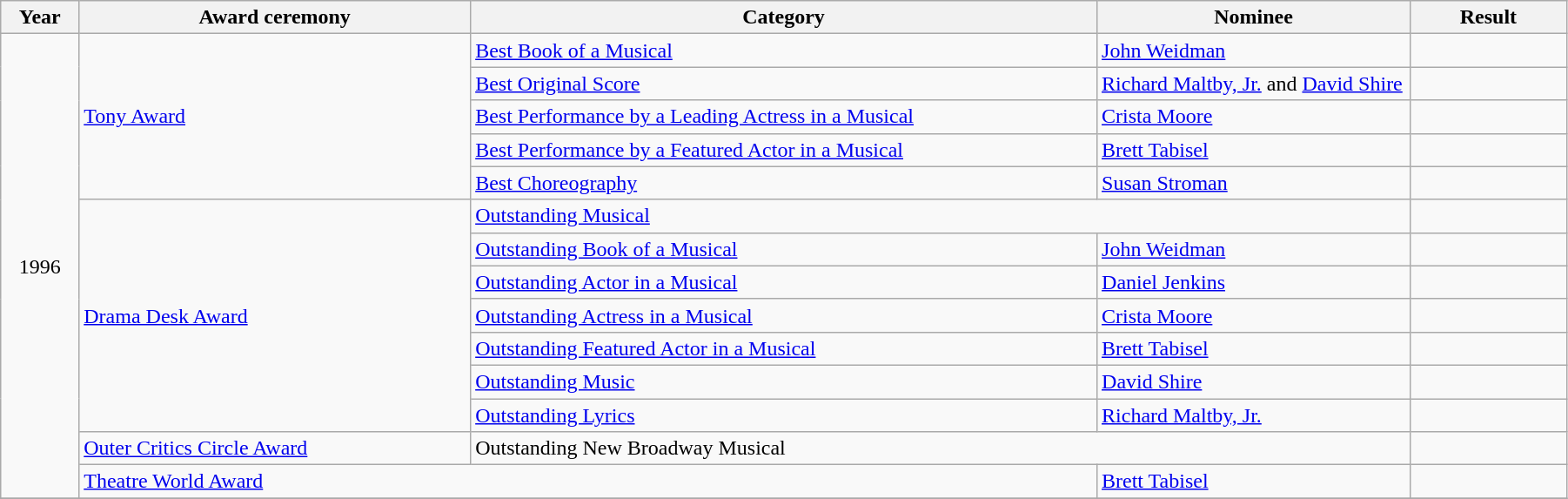<table class="wikitable" width="95%">
<tr>
<th width="5%">Year</th>
<th width="25%">Award ceremony</th>
<th width="40%">Category</th>
<th width="20%">Nominee</th>
<th width="10%">Result</th>
</tr>
<tr>
<td rowspan="14" align="center">1996</td>
<td rowspan="5"><a href='#'>Tony Award</a></td>
<td><a href='#'>Best Book of a Musical</a></td>
<td><a href='#'>John Weidman</a></td>
<td></td>
</tr>
<tr>
<td><a href='#'>Best Original Score</a></td>
<td><a href='#'>Richard Maltby, Jr.</a> and <a href='#'>David Shire</a></td>
<td></td>
</tr>
<tr>
<td><a href='#'>Best Performance by a Leading Actress in a Musical</a></td>
<td><a href='#'>Crista Moore</a></td>
<td></td>
</tr>
<tr>
<td><a href='#'>Best Performance by a Featured Actor in a Musical</a></td>
<td><a href='#'>Brett Tabisel</a></td>
<td></td>
</tr>
<tr>
<td><a href='#'>Best Choreography</a></td>
<td><a href='#'>Susan Stroman</a></td>
<td></td>
</tr>
<tr>
<td rowspan="7"><a href='#'>Drama Desk Award</a></td>
<td colspan="2"><a href='#'>Outstanding Musical</a></td>
<td></td>
</tr>
<tr>
<td><a href='#'>Outstanding Book of a Musical</a></td>
<td><a href='#'>John Weidman</a></td>
<td></td>
</tr>
<tr>
<td><a href='#'>Outstanding Actor in a Musical</a></td>
<td><a href='#'>Daniel Jenkins</a></td>
<td></td>
</tr>
<tr>
<td><a href='#'>Outstanding Actress in a Musical</a></td>
<td><a href='#'>Crista Moore</a></td>
<td></td>
</tr>
<tr>
<td><a href='#'>Outstanding Featured Actor in a Musical</a></td>
<td><a href='#'>Brett Tabisel</a></td>
<td></td>
</tr>
<tr>
<td><a href='#'>Outstanding Music</a></td>
<td><a href='#'>David Shire</a></td>
<td></td>
</tr>
<tr>
<td><a href='#'>Outstanding Lyrics</a></td>
<td><a href='#'>Richard Maltby, Jr.</a></td>
<td></td>
</tr>
<tr>
<td><a href='#'>Outer Critics Circle Award</a></td>
<td colspan=2>Outstanding New Broadway Musical</td>
<td></td>
</tr>
<tr>
<td colspan=2><a href='#'>Theatre World Award</a></td>
<td><a href='#'>Brett Tabisel</a></td>
<td></td>
</tr>
<tr>
</tr>
</table>
